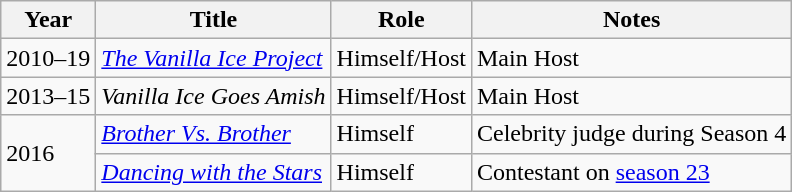<table class="wikitable plainrowheaders sortable" style="margin-right: 0;">
<tr>
<th>Year</th>
<th>Title</th>
<th>Role</th>
<th>Notes</th>
</tr>
<tr>
<td>2010–19</td>
<td><em><a href='#'>The Vanilla Ice Project</a></em></td>
<td>Himself/Host</td>
<td>Main Host</td>
</tr>
<tr>
<td>2013–15</td>
<td><em>Vanilla Ice Goes Amish</em></td>
<td>Himself/Host</td>
<td>Main Host</td>
</tr>
<tr>
<td rowspan=2>2016</td>
<td><em><a href='#'>Brother Vs. Brother</a></em></td>
<td>Himself</td>
<td>Celebrity judge during Season 4</td>
</tr>
<tr>
<td><em><a href='#'>Dancing with the Stars</a></em></td>
<td>Himself</td>
<td>Contestant on <a href='#'>season 23</a></td>
</tr>
</table>
